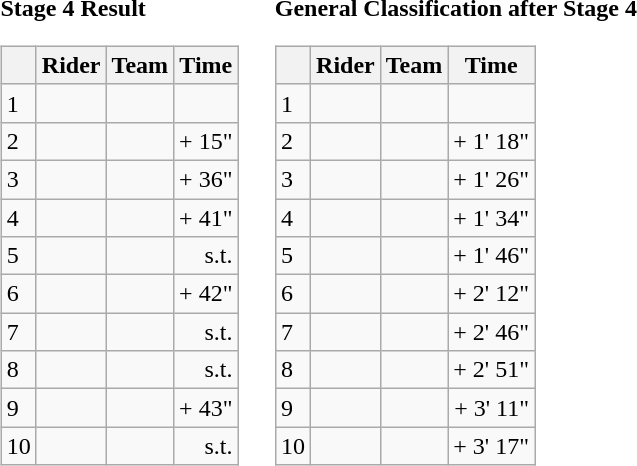<table>
<tr>
<td><strong>Stage 4 Result</strong><br><table class="wikitable">
<tr>
<th></th>
<th>Rider</th>
<th>Team</th>
<th>Time</th>
</tr>
<tr>
<td>1</td>
<td></td>
<td></td>
<td align="right"></td>
</tr>
<tr>
<td>2</td>
<td></td>
<td></td>
<td align="right">+ 15"</td>
</tr>
<tr>
<td>3</td>
<td></td>
<td></td>
<td align="right">+ 36"</td>
</tr>
<tr>
<td>4</td>
<td> </td>
<td></td>
<td align="right">+ 41"</td>
</tr>
<tr>
<td>5</td>
<td></td>
<td></td>
<td align="right">s.t.</td>
</tr>
<tr>
<td>6</td>
<td></td>
<td></td>
<td align="right">+ 42"</td>
</tr>
<tr>
<td>7</td>
<td></td>
<td></td>
<td align="right">s.t.</td>
</tr>
<tr>
<td>8</td>
<td></td>
<td></td>
<td align="right">s.t.</td>
</tr>
<tr>
<td>9</td>
<td> </td>
<td></td>
<td align="right">+ 43"</td>
</tr>
<tr>
<td>10</td>
<td></td>
<td></td>
<td align="right">s.t.</td>
</tr>
</table>
</td>
<td></td>
<td><strong>General Classification after Stage 4</strong><br><table class="wikitable">
<tr>
<th></th>
<th>Rider</th>
<th>Team</th>
<th>Time</th>
</tr>
<tr>
<td>1</td>
<td> </td>
<td></td>
<td align="right"></td>
</tr>
<tr>
<td>2</td>
<td></td>
<td></td>
<td align="right">+ 1' 18"</td>
</tr>
<tr>
<td>3</td>
<td></td>
<td></td>
<td align="right">+ 1' 26"</td>
</tr>
<tr>
<td>4</td>
<td></td>
<td></td>
<td align="right">+ 1' 34"</td>
</tr>
<tr>
<td>5</td>
<td></td>
<td></td>
<td align="right">+ 1' 46"</td>
</tr>
<tr>
<td>6</td>
<td></td>
<td></td>
<td align="right">+ 2' 12"</td>
</tr>
<tr>
<td>7</td>
<td></td>
<td></td>
<td align="right">+ 2' 46"</td>
</tr>
<tr>
<td>8</td>
<td></td>
<td></td>
<td align="right">+ 2' 51"</td>
</tr>
<tr>
<td>9</td>
<td></td>
<td></td>
<td align="right">+ 3' 11"</td>
</tr>
<tr>
<td>10</td>
<td></td>
<td></td>
<td align="right">+ 3' 17"</td>
</tr>
</table>
</td>
</tr>
</table>
